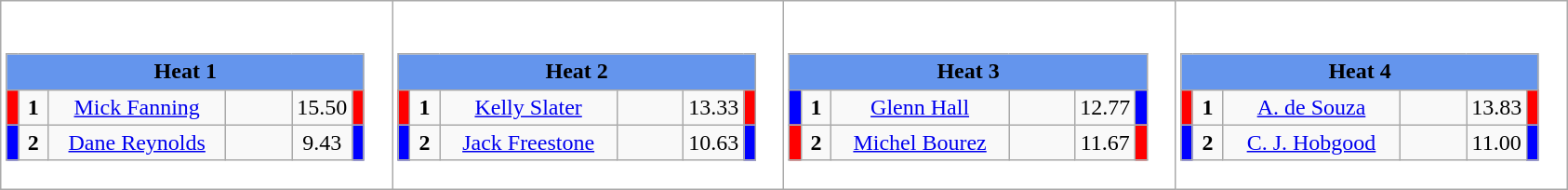<table class="wikitable" style="background:#fff;">
<tr>
<td><div><br><table class="wikitable">
<tr>
<td colspan="6"  style="text-align:center; background:#6495ed;"><strong>Heat 1</strong></td>
</tr>
<tr>
<td style="width:01px; background:#f00;"></td>
<td style="width:14px; text-align:center;"><strong>1</strong></td>
<td style="width:120px; text-align:center;"><a href='#'>Mick Fanning</a></td>
<td style="width:40px; text-align:center;"></td>
<td style="width:20px; text-align:center;">15.50</td>
<td style="width:01px; background:#f00;"></td>
</tr>
<tr>
<td style="width:01px; background:#00f;"></td>
<td style="width:14px; text-align:center;"><strong>2</strong></td>
<td style="width:120px; text-align:center;"><a href='#'>Dane Reynolds</a></td>
<td style="width:40px; text-align:center;"></td>
<td style="width:20px; text-align:center;">9.43</td>
<td style="width:01px; background:#00f;"></td>
</tr>
</table>
</div></td>
<td><div><br><table class="wikitable">
<tr>
<td colspan="6"  style="text-align:center; background:#6495ed;"><strong>Heat 2</strong></td>
</tr>
<tr>
<td style="width:01px; background:#f00;"></td>
<td style="width:14px; text-align:center;"><strong>1</strong></td>
<td style="width:120px; text-align:center;"><a href='#'>Kelly Slater</a></td>
<td style="width:40px; text-align:center;"></td>
<td style="width:20px; text-align:center;">13.33</td>
<td style="width:01px; background:#f00;"></td>
</tr>
<tr>
<td style="width:01px; background:#00f;"></td>
<td style="width:14px; text-align:center;"><strong>2</strong></td>
<td style="width:120px; text-align:center;"><a href='#'>Jack Freestone</a></td>
<td style="width:40px; text-align:center;"></td>
<td style="width:20px; text-align:center;">10.63</td>
<td style="width:01px; background:#00f;"></td>
</tr>
</table>
</div></td>
<td><div><br><table class="wikitable">
<tr>
<td colspan="6"  style="text-align:center; background:#6495ed;"><strong>Heat 3</strong></td>
</tr>
<tr>
<td style="width:01px; background:#00f;"></td>
<td style="width:14px; text-align:center;"><strong>1</strong></td>
<td style="width:120px; text-align:center;"><a href='#'>Glenn Hall</a></td>
<td style="width:40px; text-align:center;"></td>
<td style="width:20px; text-align:center;">12.77</td>
<td style="width:01px; background:#00f;"></td>
</tr>
<tr>
<td style="width:01px; background:#f00;"></td>
<td style="width:14px; text-align:center;"><strong>2</strong></td>
<td style="width:120px; text-align:center;"><a href='#'>Michel Bourez</a></td>
<td style="width:40px; text-align:center;"></td>
<td style="width:20px; text-align:center;">11.67</td>
<td style="width:01px; background:#f00;"></td>
</tr>
</table>
</div></td>
<td><div><br><table class="wikitable">
<tr>
<td colspan="6"  style="text-align:center; background:#6495ed;"><strong>Heat 4</strong></td>
</tr>
<tr>
<td style="width:01px; background:#f00;"></td>
<td style="width:14px; text-align:center;"><strong>1</strong></td>
<td style="width:120px; text-align:center;"><a href='#'>A. de Souza</a></td>
<td style="width:40px; text-align:center;"></td>
<td style="width:20px; text-align:center;">13.83</td>
<td style="width:01px; background:#f00;"></td>
</tr>
<tr>
<td style="width:01px; background:#00f;"></td>
<td style="width:14px; text-align:center;"><strong>2</strong></td>
<td style="width:120px; text-align:center;"><a href='#'>C. J. Hobgood</a></td>
<td style="width:40px; text-align:center;"></td>
<td style="width:20px; text-align:center;">11.00</td>
<td style="width:01px; background:#00f;"></td>
</tr>
</table>
</div></td>
</tr>
</table>
